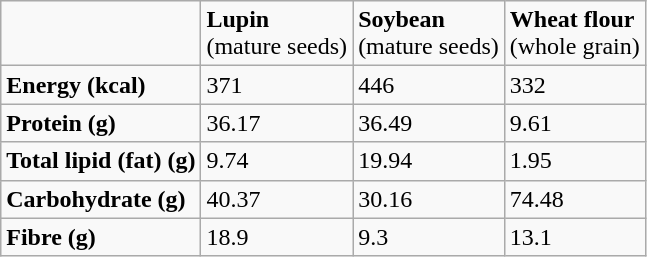<table class="wikitable">
<tr>
<td><strong> </strong></td>
<td><strong>Lupin</strong><br>(mature seeds)</td>
<td><strong>Soybean</strong><br>(mature seeds)</td>
<td><strong>Wheat flour</strong><br>(whole grain)</td>
</tr>
<tr>
<td><strong>Energy (kcal)</strong></td>
<td>371</td>
<td>446</td>
<td>332</td>
</tr>
<tr>
<td><strong>Protein (g)</strong></td>
<td>36.17</td>
<td>36.49</td>
<td>9.61</td>
</tr>
<tr>
<td><strong>Total lipid (fat) (g)</strong></td>
<td>9.74</td>
<td>19.94</td>
<td>1.95</td>
</tr>
<tr>
<td><strong>Carbohydrate (g)</strong></td>
<td>40.37</td>
<td>30.16</td>
<td>74.48</td>
</tr>
<tr>
<td><strong>Fibre (g)</strong></td>
<td>18.9</td>
<td>9.3</td>
<td>13.1</td>
</tr>
</table>
